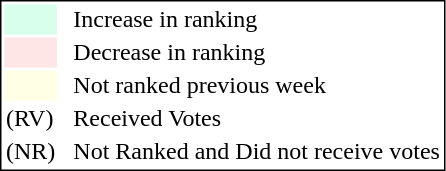<table style="border:1px solid black;">
<tr>
<td style="background:#D8FFEB; width:20px;"></td>
<td> </td>
<td>Increase in ranking</td>
</tr>
<tr>
<td style="background:#FFE6E6; width:20px;"></td>
<td> </td>
<td>Decrease in ranking</td>
</tr>
<tr>
<td style="background:#FFFFE6; width:20px;"></td>
<td> </td>
<td>Not ranked previous week</td>
</tr>
<tr>
<td>(RV)</td>
<td> </td>
<td>Received Votes</td>
</tr>
<tr>
<td>(NR)</td>
<td> </td>
<td>Not Ranked and Did not receive votes</td>
</tr>
</table>
